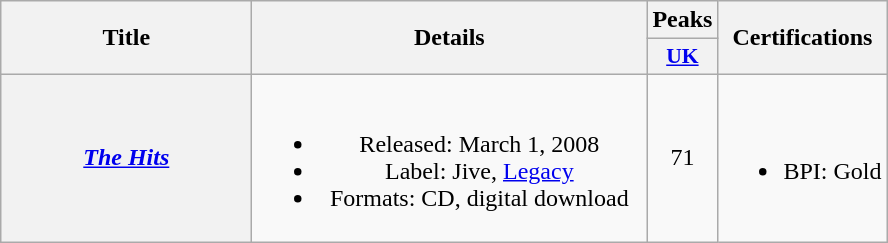<table class="wikitable plainrowheaders" style="text-align:center;">
<tr>
<th scope="col" rowspan="2" style="width:10em;">Title</th>
<th scope="col" rowspan="2" style="width:16em;">Details</th>
<th scope="col">Peaks</th>
<th scope="col" rowspan="2">Certifications</th>
</tr>
<tr>
<th scope="col" style="width:2.5em;font-size:90%;"><a href='#'>UK</a><br></th>
</tr>
<tr>
<th scope="row"><em><a href='#'>The Hits</a></em></th>
<td><br><ul><li>Released: March 1, 2008</li><li>Label: Jive, <a href='#'>Legacy</a></li><li>Formats: CD, digital download</li></ul></td>
<td>71</td>
<td><br><ul><li>BPI: Gold</li></ul></td>
</tr>
</table>
